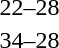<table style="text-align:center">
<tr>
<th width=200></th>
<th width=100></th>
<th width=200></th>
</tr>
<tr>
<td align=right></td>
<td>22–28</td>
<td align=left><strong></strong></td>
</tr>
<tr>
<td align=right></td>
<td>34–28</td>
<td align=left></td>
</tr>
</table>
